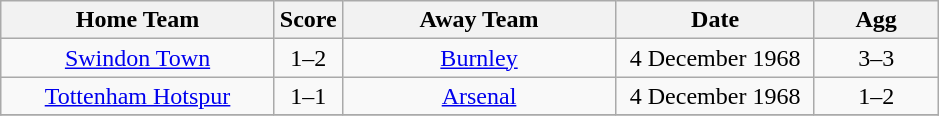<table class="wikitable" style="text-align:center;">
<tr>
<th width=175>Home Team</th>
<th width=20>Score</th>
<th width=175>Away Team</th>
<th width=125>Date</th>
<th width= 75>Agg</th>
</tr>
<tr>
<td><a href='#'>Swindon Town</a></td>
<td>1–2</td>
<td><a href='#'>Burnley</a></td>
<td>4 December 1968</td>
<td>3–3</td>
</tr>
<tr>
<td><a href='#'>Tottenham Hotspur</a></td>
<td>1–1</td>
<td><a href='#'>Arsenal</a></td>
<td>4 December 1968</td>
<td>1–2</td>
</tr>
<tr>
</tr>
</table>
